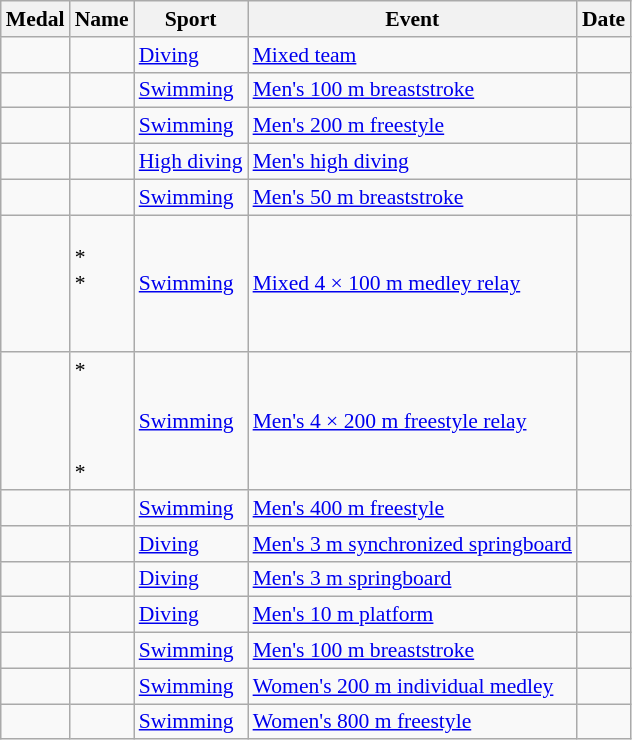<table class="wikitable sortable" style="font-size:90%">
<tr>
<th>Medal</th>
<th>Name</th>
<th>Sport</th>
<th>Event</th>
<th>Date</th>
</tr>
<tr>
<td></td>
<td><br></td>
<td><a href='#'>Diving</a></td>
<td><a href='#'>Mixed team</a></td>
<td></td>
</tr>
<tr>
<td></td>
<td></td>
<td><a href='#'>Swimming</a></td>
<td><a href='#'>Men's 100 m breaststroke</a></td>
<td></td>
</tr>
<tr>
<td></td>
<td></td>
<td><a href='#'>Swimming</a></td>
<td><a href='#'>Men's 200 m freestyle</a></td>
<td></td>
</tr>
<tr>
<td></td>
<td></td>
<td><a href='#'>High diving</a></td>
<td><a href='#'>Men's high diving</a></td>
<td></td>
</tr>
<tr>
<td></td>
<td></td>
<td><a href='#'>Swimming</a></td>
<td><a href='#'>Men's 50 m breaststroke</a></td>
<td></td>
</tr>
<tr>
<td></td>
<td><br>*<br>*<br><br><br></td>
<td><a href='#'>Swimming</a></td>
<td><a href='#'>Mixed 4 × 100 m medley relay</a></td>
<td></td>
</tr>
<tr>
<td></td>
<td>*<br><br><br><br>*<br></td>
<td><a href='#'>Swimming</a></td>
<td><a href='#'>Men's 4 × 200 m freestyle relay</a></td>
<td></td>
</tr>
<tr>
<td></td>
<td></td>
<td><a href='#'>Swimming</a></td>
<td><a href='#'>Men's 400 m freestyle</a></td>
<td></td>
</tr>
<tr>
<td></td>
<td><br></td>
<td><a href='#'>Diving</a></td>
<td><a href='#'>Men's 3 m synchronized springboard</a></td>
<td></td>
</tr>
<tr>
<td></td>
<td></td>
<td><a href='#'>Diving</a></td>
<td><a href='#'>Men's 3 m springboard</a></td>
<td></td>
</tr>
<tr>
<td></td>
<td></td>
<td><a href='#'>Diving</a></td>
<td><a href='#'>Men's 10 m platform</a></td>
<td></td>
</tr>
<tr>
<td></td>
<td></td>
<td><a href='#'>Swimming</a></td>
<td><a href='#'>Men's 100 m breaststroke</a></td>
<td></td>
</tr>
<tr>
<td></td>
<td></td>
<td><a href='#'>Swimming</a></td>
<td><a href='#'>Women's 200 m individual medley</a></td>
<td></td>
</tr>
<tr>
<td></td>
<td></td>
<td><a href='#'>Swimming</a></td>
<td><a href='#'>Women's 800 m freestyle</a></td>
<td></td>
</tr>
</table>
